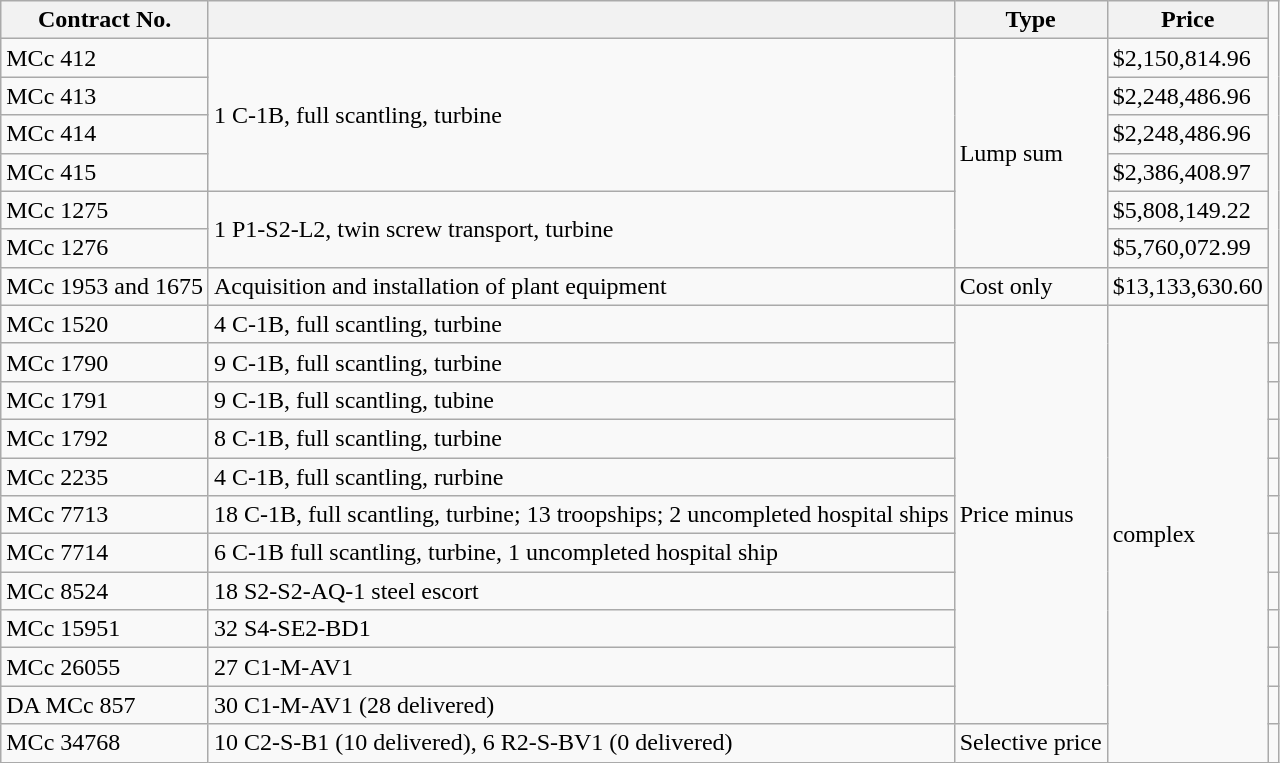<table class="wikitable mw-collapsible mw-collapsed">
<tr>
<th>Contract No.</th>
<th></th>
<th>Type</th>
<th>Price</th>
</tr>
<tr>
<td>MCc 412</td>
<td rowspan=4>1 C-1B, full scantling, turbine</td>
<td rowspan=6>Lump sum</td>
<td>$2,150,814.96</td>
</tr>
<tr>
<td>MCc 413</td>
<td>$2,248,486.96</td>
</tr>
<tr>
<td>MCc 414</td>
<td>$2,248,486.96</td>
</tr>
<tr>
<td>MCc 415</td>
<td>$2,386,408.97</td>
</tr>
<tr>
<td>MCc 1275</td>
<td rowspan=2>1 P1-S2-L2, twin screw transport, turbine</td>
<td>$5,808,149.22</td>
</tr>
<tr>
<td>MCc 1276</td>
<td>$5,760,072.99</td>
</tr>
<tr>
<td>MCc 1953 and 1675</td>
<td>Acquisition and installation of plant equipment</td>
<td>Cost only</td>
<td>$13,133,630.60</td>
</tr>
<tr>
<td>MCc 1520</td>
<td>4 C-1B, full scantling, turbine</td>
<td rowspan=11>Price minus</td>
<td rowspan=12>complex</td>
</tr>
<tr>
<td>MCc 1790</td>
<td>9 C-1B, full scantling, turbine</td>
<td></td>
</tr>
<tr>
<td>MCc 1791</td>
<td>9 C-1B, full scantling, tubine</td>
<td></td>
</tr>
<tr>
<td>MCc 1792</td>
<td>8 C-1B, full scantling, turbine</td>
<td></td>
</tr>
<tr>
<td>MCc 2235</td>
<td>4 C-1B, full scantling, rurbine</td>
<td></td>
</tr>
<tr>
<td>MCc 7713</td>
<td>18 C-1B, full scantling, turbine; 13 troopships; 2 uncompleted hospital ships</td>
<td></td>
</tr>
<tr>
<td>MCc 7714</td>
<td>6 C-1B full scantling, turbine, 1 uncompleted hospital ship</td>
<td></td>
</tr>
<tr>
<td>MCc 8524</td>
<td>18 S2-S2-AQ-1 steel escort</td>
<td></td>
</tr>
<tr>
<td>MCc 15951</td>
<td>32 S4-SE2-BD1</td>
<td></td>
</tr>
<tr>
<td>MCc 26055</td>
<td>27 C1-M-AV1</td>
<td></td>
</tr>
<tr>
<td>DA MCc 857</td>
<td>30 C1-M-AV1 (28 delivered)</td>
<td></td>
</tr>
<tr>
<td>MCc 34768</td>
<td>10 C2-S-B1 (10 delivered), 6 R2-S-BV1 (0 delivered)</td>
<td>Selective price</td>
</tr>
</table>
